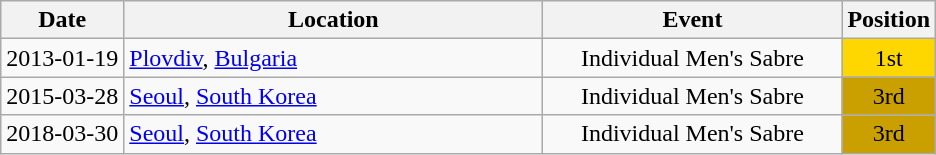<table class="wikitable" style="text-align:center;">
<tr>
<th>Date</th>
<th style="width:17em">Location</th>
<th style="width:12em">Event</th>
<th>Position</th>
</tr>
<tr>
<td>2013-01-19</td>
<td rowspan="1" align="left"> <a href='#'>Plovdiv</a>, <a href='#'>Bulgaria</a></td>
<td>Individual Men's Sabre</td>
<td bgcolor="gold">1st</td>
</tr>
<tr>
<td>2015-03-28</td>
<td rowspan="1" align="left"> <a href='#'>Seoul</a>, <a href='#'>South Korea</a></td>
<td>Individual Men's Sabre</td>
<td bgcolor="caramel">3rd</td>
</tr>
<tr>
<td>2018-03-30</td>
<td rowspan="1" align="left"> <a href='#'>Seoul</a>, <a href='#'>South Korea</a></td>
<td>Individual Men's Sabre</td>
<td bgcolor="caramel">3rd</td>
</tr>
</table>
